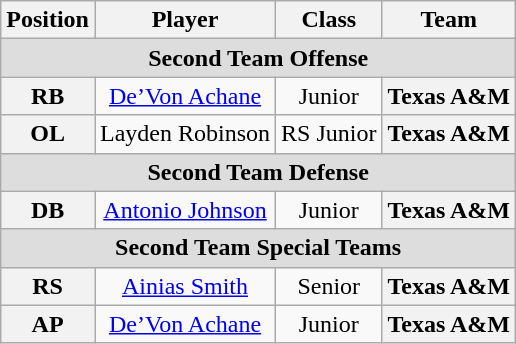<table class="wikitable">
<tr>
<th>Position</th>
<th>Player</th>
<th>Class</th>
<th>Team</th>
</tr>
<tr>
<td colspan="4" style="text-align:center; background:#ddd;"><strong>Second Team Offense</strong></td>
</tr>
<tr style="text-align:center;">
<th rowspan="1">RB</th>
<td><a href='#'>De’Von Achane</a></td>
<td>Junior</td>
<th style=>Texas A&M</th>
</tr>
<tr style="text-align:center;">
<th rowspan="1">OL</th>
<td>Layden Robinson</td>
<td>RS Junior</td>
<th style=>Texas A&M</th>
</tr>
<tr>
<td colspan="4" style="text-align:center; background:#ddd;"><strong>Second Team Defense</strong></td>
</tr>
<tr style="text-align:center;">
<th rowspan="1">DB</th>
<td><a href='#'>Antonio Johnson</a></td>
<td>Junior</td>
<th style=>Texas A&M</th>
</tr>
<tr>
<td colspan="4" style="text-align:center; background:#ddd;"><strong>Second Team Special Teams</strong></td>
</tr>
<tr style="text-align:center;">
<th rowspan="1">RS</th>
<td><a href='#'>Ainias Smith</a></td>
<td>Senior</td>
<th style=>Texas A&M</th>
</tr>
<tr style="text-align:center;">
<th rowspan="1">AP</th>
<td><a href='#'>De’Von Achane</a></td>
<td>Junior</td>
<th style=>Texas A&M</th>
</tr>
</table>
